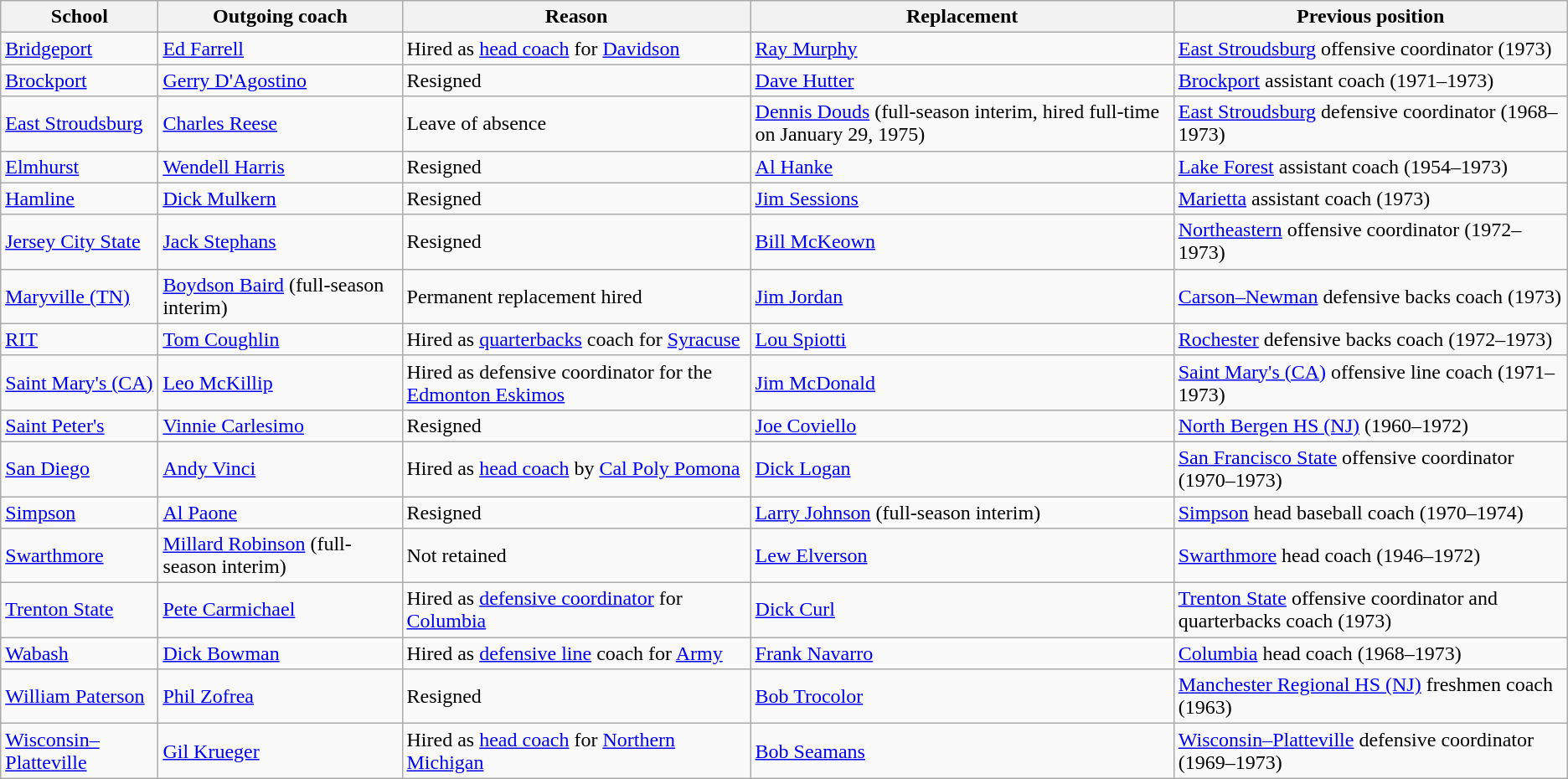<table class="wikitable sortable">
<tr>
<th>School</th>
<th>Outgoing coach</th>
<th>Reason</th>
<th>Replacement</th>
<th>Previous position</th>
</tr>
<tr>
<td><a href='#'>Bridgeport</a></td>
<td><a href='#'>Ed Farrell</a></td>
<td>Hired as <a href='#'>head coach</a> for <a href='#'>Davidson</a></td>
<td><a href='#'>Ray Murphy</a></td>
<td><a href='#'>East Stroudsburg</a> offensive coordinator (1973)</td>
</tr>
<tr>
<td><a href='#'>Brockport</a></td>
<td><a href='#'>Gerry D'Agostino</a></td>
<td>Resigned</td>
<td><a href='#'>Dave Hutter</a></td>
<td><a href='#'>Brockport</a> assistant coach (1971–1973)</td>
</tr>
<tr>
<td><a href='#'>East Stroudsburg</a></td>
<td><a href='#'>Charles Reese</a></td>
<td>Leave of absence</td>
<td><a href='#'>Dennis Douds</a> (full-season interim, hired full-time on January 29, 1975)</td>
<td><a href='#'>East Stroudsburg</a> defensive coordinator (1968–1973)</td>
</tr>
<tr>
<td><a href='#'>Elmhurst</a></td>
<td><a href='#'>Wendell Harris</a></td>
<td>Resigned</td>
<td><a href='#'>Al Hanke</a></td>
<td><a href='#'>Lake Forest</a> assistant coach (1954–1973)</td>
</tr>
<tr>
<td><a href='#'>Hamline</a></td>
<td><a href='#'>Dick Mulkern</a></td>
<td>Resigned</td>
<td><a href='#'>Jim Sessions</a></td>
<td><a href='#'>Marietta</a> assistant coach (1973)</td>
</tr>
<tr>
<td><a href='#'>Jersey City State</a></td>
<td><a href='#'>Jack Stephans</a></td>
<td>Resigned</td>
<td><a href='#'>Bill McKeown</a></td>
<td><a href='#'>Northeastern</a> offensive coordinator (1972–1973)</td>
</tr>
<tr>
<td><a href='#'>Maryville (TN)</a></td>
<td><a href='#'>Boydson Baird</a> (full-season interim)</td>
<td>Permanent replacement hired</td>
<td><a href='#'>Jim Jordan</a></td>
<td><a href='#'>Carson–Newman</a> defensive backs coach (1973)</td>
</tr>
<tr>
<td><a href='#'>RIT</a></td>
<td><a href='#'>Tom Coughlin</a></td>
<td>Hired as <a href='#'>quarterbacks</a> coach for <a href='#'>Syracuse</a></td>
<td><a href='#'>Lou Spiotti</a></td>
<td><a href='#'>Rochester</a> defensive backs coach (1972–1973)</td>
</tr>
<tr>
<td><a href='#'>Saint Mary's (CA)</a></td>
<td><a href='#'>Leo McKillip</a></td>
<td>Hired as defensive coordinator for the <a href='#'>Edmonton Eskimos</a></td>
<td><a href='#'>Jim McDonald</a></td>
<td><a href='#'>Saint Mary's (CA)</a> offensive line coach (1971–1973)</td>
</tr>
<tr>
<td><a href='#'>Saint Peter's</a></td>
<td><a href='#'>Vinnie Carlesimo</a></td>
<td>Resigned</td>
<td><a href='#'>Joe Coviello</a></td>
<td><a href='#'>North Bergen HS (NJ)</a> (1960–1972)</td>
</tr>
<tr>
<td><a href='#'>San Diego</a></td>
<td><a href='#'>Andy Vinci</a></td>
<td>Hired as <a href='#'>head coach</a> by <a href='#'>Cal Poly Pomona</a></td>
<td><a href='#'>Dick Logan</a></td>
<td><a href='#'>San Francisco State</a> offensive coordinator (1970–1973)</td>
</tr>
<tr>
<td><a href='#'>Simpson</a></td>
<td><a href='#'>Al Paone</a></td>
<td>Resigned</td>
<td><a href='#'>Larry Johnson</a> (full-season interim)</td>
<td><a href='#'>Simpson</a> head baseball coach (1970–1974)</td>
</tr>
<tr>
<td><a href='#'>Swarthmore</a></td>
<td><a href='#'>Millard Robinson</a> (full-season interim)</td>
<td>Not retained</td>
<td><a href='#'>Lew Elverson</a></td>
<td><a href='#'>Swarthmore</a> head coach (1946–1972)</td>
</tr>
<tr>
<td><a href='#'>Trenton State</a></td>
<td><a href='#'>Pete Carmichael</a></td>
<td>Hired as <a href='#'>defensive coordinator</a> for <a href='#'>Columbia</a></td>
<td><a href='#'>Dick Curl</a></td>
<td><a href='#'>Trenton State</a> offensive coordinator and quarterbacks coach (1973)</td>
</tr>
<tr>
<td><a href='#'>Wabash</a></td>
<td><a href='#'>Dick Bowman</a></td>
<td>Hired as <a href='#'>defensive line</a> coach for <a href='#'>Army</a></td>
<td><a href='#'>Frank Navarro</a></td>
<td><a href='#'>Columbia</a> head coach (1968–1973)</td>
</tr>
<tr>
<td><a href='#'>William Paterson</a></td>
<td><a href='#'>Phil Zofrea</a></td>
<td>Resigned</td>
<td><a href='#'>Bob Trocolor</a></td>
<td><a href='#'>Manchester Regional HS (NJ)</a> freshmen coach (1963)</td>
</tr>
<tr>
<td><a href='#'>Wisconsin–Platteville</a></td>
<td><a href='#'>Gil Krueger</a></td>
<td>Hired as <a href='#'>head coach</a> for <a href='#'>Northern Michigan</a></td>
<td><a href='#'>Bob Seamans</a></td>
<td><a href='#'>Wisconsin–Platteville</a> defensive coordinator (1969–1973)</td>
</tr>
</table>
